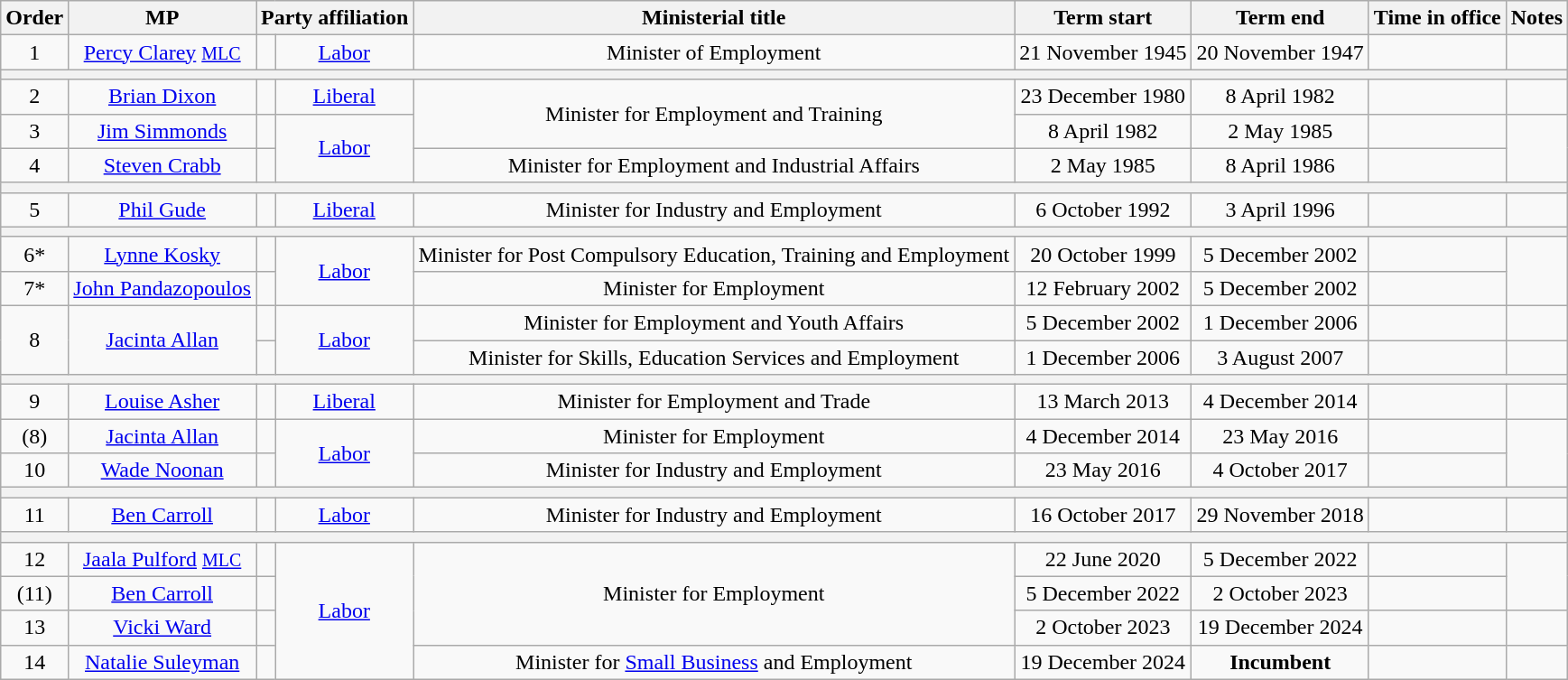<table class="wikitable" style="text-align:center">
<tr>
<th>Order</th>
<th>MP</th>
<th colspan="2">Party affiliation</th>
<th>Ministerial title</th>
<th>Term start</th>
<th>Term end</th>
<th>Time in office</th>
<th>Notes</th>
</tr>
<tr>
<td>1</td>
<td><a href='#'>Percy Clarey</a> <a href='#'><small>MLC</small></a></td>
<td></td>
<td><a href='#'>Labor</a></td>
<td>Minister of Employment</td>
<td>21 November 1945</td>
<td>20 November 1947</td>
<td></td>
<td></td>
</tr>
<tr>
<th colspan="9"></th>
</tr>
<tr>
<td>2</td>
<td><a href='#'>Brian Dixon</a> </td>
<td></td>
<td><a href='#'>Liberal</a></td>
<td rowspan="2">Minister for Employment and Training</td>
<td>23 December 1980</td>
<td>8 April 1982</td>
<td></td>
<td></td>
</tr>
<tr>
<td>3</td>
<td><a href='#'>Jim Simmonds</a> </td>
<td></td>
<td rowspan="2"><a href='#'>Labor</a></td>
<td>8 April 1982</td>
<td>2 May 1985</td>
<td></td>
<td rowspan="2"></td>
</tr>
<tr>
<td>4</td>
<td><a href='#'>Steven Crabb</a> </td>
<td></td>
<td>Minister for Employment and Industrial Affairs</td>
<td>2 May 1985</td>
<td>8 April 1986</td>
<td></td>
</tr>
<tr>
<th colspan="9"></th>
</tr>
<tr>
<td>5</td>
<td><a href='#'>Phil Gude</a> </td>
<td></td>
<td><a href='#'>Liberal</a></td>
<td>Minister for Industry and Employment</td>
<td>6 October 1992</td>
<td>3 April 1996</td>
<td></td>
<td></td>
</tr>
<tr>
<th colspan="9"></th>
</tr>
<tr>
<td>6*</td>
<td><a href='#'>Lynne Kosky</a> </td>
<td></td>
<td rowspan="2"><a href='#'>Labor</a></td>
<td>Minister for Post Compulsory Education, Training and Employment</td>
<td>20 October 1999</td>
<td>5 December 2002</td>
<td></td>
<td rowspan="2"></td>
</tr>
<tr>
<td>7*</td>
<td><a href='#'>John Pandazopoulos</a> </td>
<td></td>
<td>Minister for Employment</td>
<td>12 February 2002</td>
<td>5 December 2002</td>
<td></td>
</tr>
<tr>
<td rowspan="2">8</td>
<td rowspan="2"><a href='#'>Jacinta Allan</a> </td>
<td></td>
<td rowspan="2"><a href='#'>Labor</a></td>
<td>Minister for Employment and Youth Affairs</td>
<td>5 December 2002</td>
<td>1 December 2006</td>
<td></td>
<td></td>
</tr>
<tr>
<td></td>
<td>Minister for Skills, Education Services and Employment</td>
<td>1 December 2006</td>
<td>3 August 2007</td>
<td></td>
<td></td>
</tr>
<tr>
<th colspan="9"></th>
</tr>
<tr>
<td>9</td>
<td><a href='#'>Louise Asher</a> </td>
<td></td>
<td><a href='#'>Liberal</a></td>
<td>Minister for Employment and Trade</td>
<td>13 March 2013</td>
<td>4 December 2014</td>
<td></td>
<td></td>
</tr>
<tr>
<td>(8)</td>
<td><a href='#'>Jacinta Allan</a> </td>
<td></td>
<td rowspan="2"><a href='#'>Labor</a></td>
<td>Minister for Employment</td>
<td>4 December 2014</td>
<td>23 May 2016</td>
<td></td>
<td rowspan="2"></td>
</tr>
<tr>
<td>10</td>
<td><a href='#'>Wade Noonan</a> </td>
<td></td>
<td>Minister for Industry and Employment</td>
<td>23 May 2016</td>
<td>4 October 2017</td>
<td></td>
</tr>
<tr>
<th colspan="9"></th>
</tr>
<tr>
<td>11</td>
<td><a href='#'>Ben Carroll</a> </td>
<td></td>
<td><a href='#'>Labor</a></td>
<td>Minister for Industry and Employment</td>
<td>16 October 2017</td>
<td>29 November 2018</td>
<td></td>
<td></td>
</tr>
<tr>
<th colspan="9"></th>
</tr>
<tr>
<td>12</td>
<td><a href='#'>Jaala Pulford</a> <a href='#'><small>MLC</small></a></td>
<td></td>
<td rowspan="4"><a href='#'>Labor</a></td>
<td rowspan="3">Minister for Employment</td>
<td>22 June 2020</td>
<td>5 December 2022</td>
<td></td>
<td rowspan="2"></td>
</tr>
<tr>
<td>(11)</td>
<td><a href='#'>Ben Carroll</a> </td>
<td></td>
<td>5 December 2022</td>
<td>2 October 2023</td>
<td></td>
</tr>
<tr>
<td>13</td>
<td><a href='#'>Vicki Ward</a> </td>
<td></td>
<td>2 October 2023</td>
<td>19 December 2024</td>
<td></td>
<td></td>
</tr>
<tr>
<td>14</td>
<td><a href='#'>Natalie Suleyman</a> </td>
<td></td>
<td>Minister for <a href='#'>Small Business</a> and Employment</td>
<td>19 December 2024</td>
<td><strong>Incumbent</strong></td>
<td></td>
</tr>
</table>
